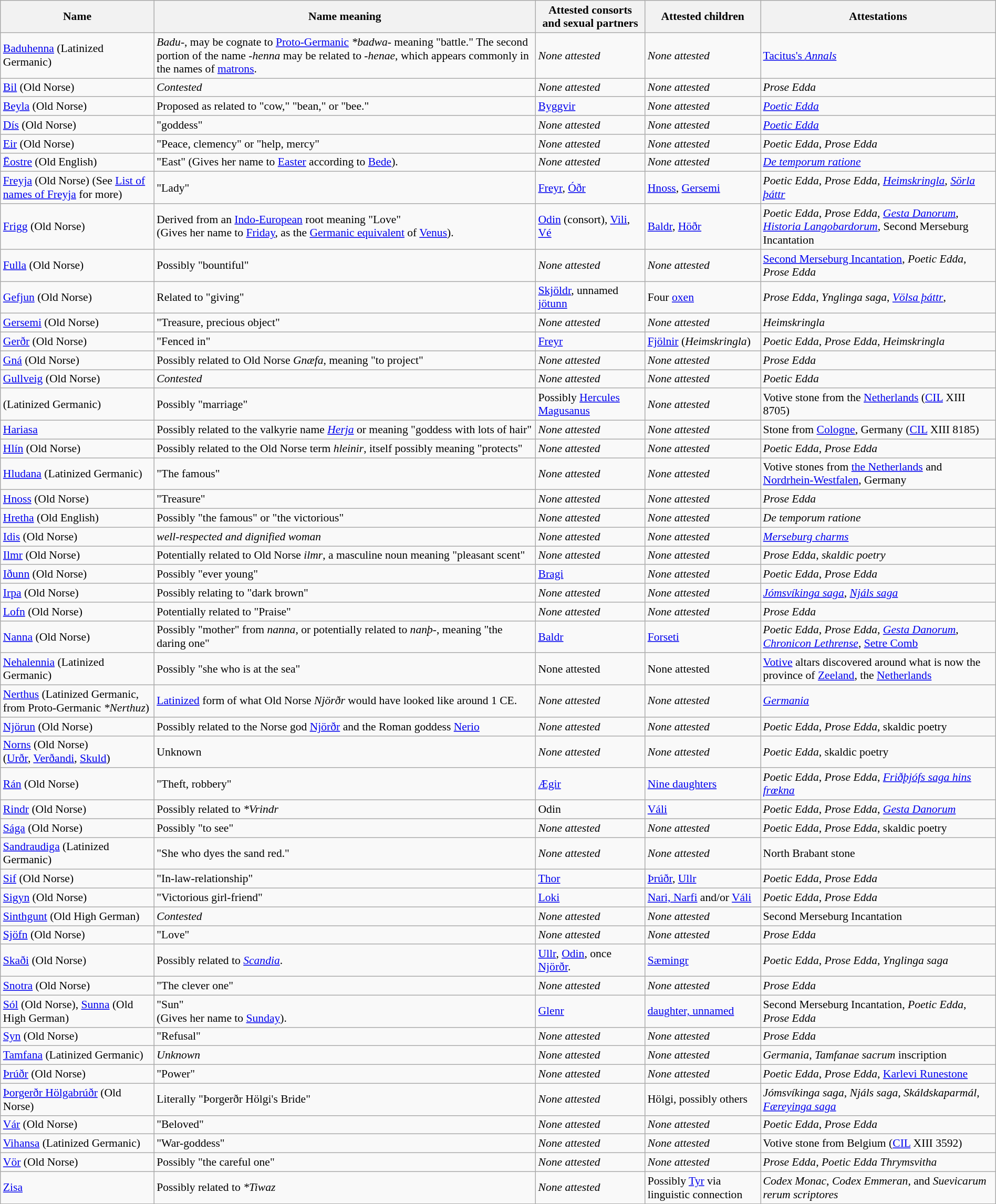<table class="wikitable sortable" style="font-size: 90%; width: 100%">
<tr>
<th>Name</th>
<th>Name meaning</th>
<th>Attested consorts and sexual partners</th>
<th>Attested children</th>
<th>Attestations</th>
</tr>
<tr>
<td><a href='#'>Baduhenna</a> (Latinized Germanic)</td>
<td><em>Badu-</em>, may be cognate to <a href='#'>Proto-Germanic</a> <em>*badwa-</em> meaning "battle." The second portion of the name <em>-henna</em> may be related to <em>-henae</em>, which appears commonly in the names of <a href='#'>matrons</a>.</td>
<td><em>None attested</em></td>
<td><em>None attested</em></td>
<td><a href='#'>Tacitus's <em>Annals</em></a></td>
</tr>
<tr>
<td><a href='#'>Bil</a> (Old Norse)</td>
<td><em>Contested</em></td>
<td><em>None attested</em></td>
<td><em>None attested</em></td>
<td><em>Prose Edda</em></td>
</tr>
<tr>
<td><a href='#'>Beyla</a> (Old Norse)</td>
<td>Proposed as related to "cow," "bean," or "bee."</td>
<td><a href='#'>Byggvir</a></td>
<td><em>None attested</em></td>
<td><em><a href='#'>Poetic Edda</a></em></td>
</tr>
<tr>
<td><a href='#'>Dís</a> (Old Norse)</td>
<td>"goddess"</td>
<td><em>None attested</em></td>
<td><em>None attested</em></td>
<td><em><a href='#'>Poetic Edda</a></em></td>
</tr>
<tr>
<td><a href='#'>Eir</a> (Old Norse)</td>
<td>"Peace, clemency" or "help, mercy"</td>
<td><em>None attested</em></td>
<td><em>None attested</em></td>
<td><em>Poetic Edda</em>, <em>Prose Edda</em></td>
</tr>
<tr>
<td><a href='#'>Ēostre</a> (Old English)</td>
<td>"East" (Gives her name to <a href='#'>Easter</a> according to <a href='#'>Bede</a>).</td>
<td><em>None attested</em></td>
<td><em>None attested</em></td>
<td><em><a href='#'>De temporum ratione</a></em></td>
</tr>
<tr>
<td><a href='#'>Freyja</a> (Old Norse) (See <a href='#'>List of names of Freyja</a> for more)</td>
<td>"Lady"</td>
<td><a href='#'>Freyr</a>, <a href='#'>Óðr</a></td>
<td><a href='#'>Hnoss</a>, <a href='#'>Gersemi</a></td>
<td><em>Poetic Edda</em>, <em>Prose Edda</em>, <em><a href='#'>Heimskringla</a></em>, <em><a href='#'>Sörla þáttr</a></em></td>
</tr>
<tr>
<td><a href='#'>Frigg</a> (Old Norse)</td>
<td>Derived from an <a href='#'>Indo-European</a> root meaning "Love"<br>(Gives her name to <a href='#'>Friday</a>, as the <a href='#'>Germanic equivalent</a> of <a href='#'>Venus</a>).</td>
<td><a href='#'>Odin</a> (consort), <a href='#'>Vili</a>, <a href='#'>Vé</a></td>
<td><a href='#'>Baldr</a>, <a href='#'>Höðr</a></td>
<td><em>Poetic Edda</em>, <em>Prose Edda</em>, <em><a href='#'>Gesta Danorum</a></em>, <em><a href='#'>Historia Langobardorum</a></em>, Second Merseburg Incantation</td>
</tr>
<tr>
<td><a href='#'>Fulla</a> (Old Norse)</td>
<td>Possibly "bountiful"</td>
<td><em>None attested</em></td>
<td><em>None attested</em></td>
<td><a href='#'>Second Merseburg Incantation</a>, <em>Poetic Edda</em>, <em>Prose Edda</em></td>
</tr>
<tr>
<td><a href='#'>Gefjun</a> (Old Norse)</td>
<td>Related to "giving"</td>
<td><a href='#'>Skjöldr</a>, unnamed <a href='#'>jötunn</a></td>
<td>Four <a href='#'>oxen</a></td>
<td><em>Prose Edda</em>, <em>Ynglinga saga</em>, <em><a href='#'>Völsa þáttr</a></em>,</td>
</tr>
<tr>
<td><a href='#'>Gersemi</a> (Old Norse)</td>
<td>"Treasure, precious object"</td>
<td><em>None attested</em></td>
<td><em>None attested</em></td>
<td><em>Heimskringla</em></td>
</tr>
<tr>
<td><a href='#'>Gerðr</a> (Old Norse)</td>
<td>"Fenced in"</td>
<td><a href='#'>Freyr</a></td>
<td><a href='#'>Fjölnir</a> (<em>Heimskringla</em>)</td>
<td><em>Poetic Edda</em>, <em>Prose Edda</em>, <em>Heimskringla</em></td>
</tr>
<tr>
<td><a href='#'>Gná</a> (Old Norse)</td>
<td>Possibly related to Old Norse <em>Gnæfa</em>, meaning "to project"</td>
<td><em>None attested</em></td>
<td><em>None attested</em></td>
<td><em>Prose Edda</em></td>
</tr>
<tr>
<td><a href='#'>Gullveig</a> (Old Norse)</td>
<td><em>Contested</em></td>
<td><em>None attested</em></td>
<td><em>None attested</em></td>
<td><em>Poetic Edda</em></td>
</tr>
<tr>
<td> (Latinized Germanic)</td>
<td>Possibly "marriage"</td>
<td>Possibly <a href='#'>Hercules Magusanus</a></td>
<td><em>None attested</em></td>
<td>Votive stone from the <a href='#'>Netherlands</a> (<a href='#'>CIL</a> XIII 8705)</td>
</tr>
<tr>
<td><a href='#'>Hariasa</a></td>
<td>Possibly related to the valkyrie name <em><a href='#'>Herja</a></em> or meaning "goddess with lots of hair"</td>
<td><em>None attested</em></td>
<td><em>None attested</em></td>
<td>Stone from <a href='#'>Cologne</a>, Germany (<a href='#'>CIL</a> XIII 8185)</td>
</tr>
<tr>
<td><a href='#'>Hlín</a> (Old Norse)</td>
<td>Possibly related to the Old Norse term <em>hleinir</em>, itself possibly meaning "protects"</td>
<td><em>None attested</em></td>
<td><em>None attested</em></td>
<td><em>Poetic Edda</em>, <em>Prose Edda</em></td>
</tr>
<tr>
<td><a href='#'>Hludana</a> (Latinized Germanic)</td>
<td>"The famous"</td>
<td><em>None attested</em></td>
<td><em>None attested</em></td>
<td>Votive stones from <a href='#'>the Netherlands</a> and <a href='#'>Nordrhein-Westfalen</a>, Germany</td>
</tr>
<tr>
<td><a href='#'>Hnoss</a> (Old Norse)</td>
<td>"Treasure"</td>
<td><em>None attested</em></td>
<td><em>None attested</em></td>
<td><em>Prose Edda</em></td>
</tr>
<tr>
<td><a href='#'>Hretha</a> (Old English)</td>
<td>Possibly "the famous" or "the victorious"</td>
<td><em>None attested</em></td>
<td><em>None attested</em></td>
<td><em>De temporum ratione</em></td>
</tr>
<tr>
<td><a href='#'>Idis</a> (Old Norse)</td>
<td><em>well-respected and dignified woman</em></td>
<td><em>None attested</em></td>
<td><em>None attested</em></td>
<td><em><a href='#'>Merseburg charms</a></em></td>
</tr>
<tr>
<td><a href='#'>Ilmr</a> (Old Norse)</td>
<td>Potentially related to Old Norse <em>ilmr</em>, a masculine noun meaning "pleasant scent"</td>
<td><em>None attested</em></td>
<td><em>None attested</em></td>
<td><em>Prose Edda</em>, <em>skaldic poetry</em></td>
</tr>
<tr>
<td><a href='#'>Iðunn</a> (Old Norse)</td>
<td>Possibly "ever young"</td>
<td><a href='#'>Bragi</a></td>
<td><em>None attested</em></td>
<td><em>Poetic Edda</em>, <em>Prose Edda</em></td>
</tr>
<tr>
<td><a href='#'>Irpa</a> (Old Norse)</td>
<td>Possibly relating to "dark brown"</td>
<td><em>None attested</em></td>
<td><em>None attested</em></td>
<td><em><a href='#'>Jómsvíkinga saga</a></em>, <em><a href='#'>Njáls saga</a></em></td>
</tr>
<tr>
<td><a href='#'>Lofn</a> (Old Norse)</td>
<td>Potentially related to "Praise"</td>
<td><em>None attested</em></td>
<td><em>None attested</em></td>
<td><em>Prose Edda</em></td>
</tr>
<tr>
<td><a href='#'>Nanna</a> (Old Norse)</td>
<td>Possibly "mother" from <em>nanna</em>, or potentially related to <em>nanþ-</em>, meaning "the daring one"</td>
<td><a href='#'>Baldr</a></td>
<td><a href='#'>Forseti</a></td>
<td><em>Poetic Edda</em>, <em>Prose Edda</em>, <em><a href='#'>Gesta Danorum</a></em>, <em><a href='#'>Chronicon Lethrense</a></em>, <a href='#'>Setre Comb</a></td>
</tr>
<tr>
<td><a href='#'>Nehalennia</a> (Latinized Germanic)</td>
<td>Possibly "she who is at the sea"</td>
<td>None attested</td>
<td>None attested</td>
<td><a href='#'>Votive</a> altars discovered around what is now the province of <a href='#'>Zeeland</a>, the <a href='#'>Netherlands</a></td>
</tr>
<tr>
<td><a href='#'>Nerthus</a> (Latinized Germanic, from Proto-Germanic <em>*Nerthuz</em>)</td>
<td><a href='#'>Latinized</a> form of what Old Norse <em>Njörðr</em> would have looked like around 1 CE.</td>
<td><em>None attested</em></td>
<td><em>None attested</em></td>
<td><em><a href='#'>Germania</a></em></td>
</tr>
<tr>
<td><a href='#'>Njörun</a> (Old Norse)</td>
<td>Possibly related to the Norse god <a href='#'>Njörðr</a> and the Roman goddess <a href='#'>Nerio</a></td>
<td><em>None attested</em></td>
<td><em>None attested</em></td>
<td><em>Poetic Edda</em>, <em>Prose Edda</em>, skaldic poetry</td>
</tr>
<tr>
<td><a href='#'>Norns</a> (Old Norse)<br>(<a href='#'>Urðr</a>, <a href='#'>Verðandi</a>, <a href='#'>Skuld</a>)</td>
<td>Unknown</td>
<td><em>None attested</em></td>
<td><em>None attested</em></td>
<td><em>Poetic Edda</em>, skaldic poetry</td>
</tr>
<tr>
<td><a href='#'>Rán</a> (Old Norse)</td>
<td>"Theft, robbery"</td>
<td><a href='#'>Ægir</a></td>
<td><a href='#'>Nine daughters</a></td>
<td><em>Poetic Edda</em>, <em>Prose Edda</em>, <em><a href='#'>Friðþjófs saga hins frœkna</a></em></td>
</tr>
<tr>
<td><a href='#'>Rindr</a> (Old Norse)</td>
<td>Possibly related to <em>*Vrindr</em></td>
<td>Odin</td>
<td><a href='#'>Váli</a></td>
<td><em>Poetic Edda</em>, <em>Prose Edda</em>, <em><a href='#'>Gesta Danorum</a></em></td>
</tr>
<tr>
<td><a href='#'>Sága</a> (Old Norse)</td>
<td>Possibly "to see"</td>
<td><em>None attested</em></td>
<td><em>None attested</em></td>
<td><em>Poetic Edda</em>, <em>Prose Edda</em>, skaldic poetry</td>
</tr>
<tr>
<td><a href='#'>Sandraudiga</a> (Latinized Germanic)</td>
<td>"She who dyes the sand red."</td>
<td><em>None attested</em></td>
<td><em>None attested</em></td>
<td>North Brabant stone</td>
</tr>
<tr>
<td><a href='#'>Sif</a> (Old Norse)</td>
<td>"In-law-relationship"</td>
<td><a href='#'>Thor</a></td>
<td><a href='#'>Þrúðr</a>, <a href='#'>Ullr</a></td>
<td><em>Poetic Edda</em>, <em>Prose Edda</em></td>
</tr>
<tr>
<td><a href='#'>Sigyn</a> (Old Norse)</td>
<td>"Victorious girl-friend"</td>
<td><a href='#'>Loki</a></td>
<td><a href='#'>Nari, Narfi</a> and/or <a href='#'>Váli</a></td>
<td><em>Poetic Edda</em>, <em>Prose Edda</em></td>
</tr>
<tr>
<td><a href='#'>Sinthgunt</a> (Old High German)</td>
<td><em>Contested</em></td>
<td><em>None attested</em></td>
<td><em>None attested</em></td>
<td>Second Merseburg Incantation</td>
</tr>
<tr>
<td><a href='#'>Sjöfn</a> (Old Norse)</td>
<td>"Love"</td>
<td><em>None attested</em></td>
<td><em>None attested</em></td>
<td><em>Prose Edda</em></td>
</tr>
<tr>
<td><a href='#'>Skaði</a> (Old Norse)</td>
<td>Possibly related to <em><a href='#'>Scandia</a></em>.</td>
<td><a href='#'>Ullr</a>, <a href='#'>Odin</a>, once <a href='#'>Njörðr</a>.</td>
<td><a href='#'>Sæmingr</a></td>
<td><em>Poetic Edda</em>, <em>Prose Edda</em>, <em>Ynglinga saga</em></td>
</tr>
<tr>
<td><a href='#'>Snotra</a> (Old Norse)</td>
<td>"The clever one"</td>
<td><em>None attested</em></td>
<td><em>None attested</em></td>
<td><em>Prose Edda</em></td>
</tr>
<tr>
<td><a href='#'>Sól</a> (Old Norse), <a href='#'>Sunna</a> (Old High German)</td>
<td>"Sun"<br>(Gives her name to <a href='#'>Sunday</a>).</td>
<td><a href='#'>Glenr</a></td>
<td><a href='#'>daughter, unnamed</a></td>
<td>Second Merseburg Incantation, <em>Poetic Edda</em>, <em>Prose Edda</em></td>
</tr>
<tr>
<td><a href='#'>Syn</a> (Old Norse)</td>
<td>"Refusal"</td>
<td><em>None attested</em></td>
<td><em>None attested</em></td>
<td><em>Prose Edda</em></td>
</tr>
<tr>
<td><a href='#'>Tamfana</a> (Latinized Germanic)</td>
<td><em>Unknown</em></td>
<td><em>None attested</em></td>
<td><em>None attested</em></td>
<td><em>Germania</em>, <em>Tamfanae sacrum</em> inscription</td>
</tr>
<tr>
<td><a href='#'>Þrúðr</a> (Old Norse)</td>
<td>"Power"</td>
<td><em>None attested</em></td>
<td><em>None attested</em></td>
<td><em>Poetic Edda</em>, <em>Prose Edda</em>, <a href='#'>Karlevi Runestone</a></td>
</tr>
<tr>
<td><a href='#'>Þorgerðr Hölgabrúðr</a> (Old Norse)</td>
<td>Literally "Þorgerðr Hölgi's Bride"</td>
<td><em>None attested</em></td>
<td>Hölgi, possibly others</td>
<td><em>Jómsvíkinga saga</em>, <em>Njáls saga</em>, <em>Skáldskaparmál</em>, <em><a href='#'>Færeyinga saga</a></em></td>
</tr>
<tr>
<td><a href='#'>Vár</a> (Old Norse)</td>
<td>"Beloved"</td>
<td><em>None attested</em></td>
<td><em>None attested</em></td>
<td><em>Poetic Edda</em>, <em>Prose Edda</em></td>
</tr>
<tr>
<td><a href='#'>Vihansa</a> (Latinized Germanic)</td>
<td>"War-goddess"</td>
<td><em>None attested</em></td>
<td><em>None attested</em></td>
<td>Votive stone from Belgium (<a href='#'>CIL</a> XIII 3592)</td>
</tr>
<tr>
<td><a href='#'>Vör</a> (Old Norse)</td>
<td>Possibly "the careful one"</td>
<td><em>None attested</em></td>
<td><em>None attested</em></td>
<td><em>Prose Edda</em>, <em>Poetic Edda Thrymsvitha</em></td>
</tr>
<tr>
<td><a href='#'>Zisa</a></td>
<td>Possibly related to <em>*Tiwaz</em></td>
<td><em>None attested</em></td>
<td>Possibly <a href='#'>Tyr</a> via linguistic connection</td>
<td><em>Codex Monac</em>, <em>Codex Emmeran</em>, and <em>Suevicarum rerum scriptores</em></td>
</tr>
<tr>
</tr>
</table>
